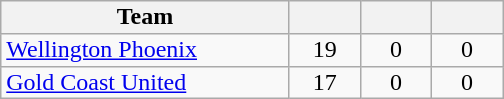<table class="wikitable" style="text-align:center; line-height: 90%;">
<tr>
<th width=185>Team</th>
<th width=40></th>
<th width=40></th>
<th width=40></th>
</tr>
<tr>
<td align=left> <a href='#'>Wellington Phoenix</a></td>
<td>19</td>
<td>0</td>
<td>0</td>
</tr>
<tr>
<td align=left> <a href='#'>Gold Coast United</a></td>
<td>17</td>
<td>0</td>
<td>0</td>
</tr>
</table>
